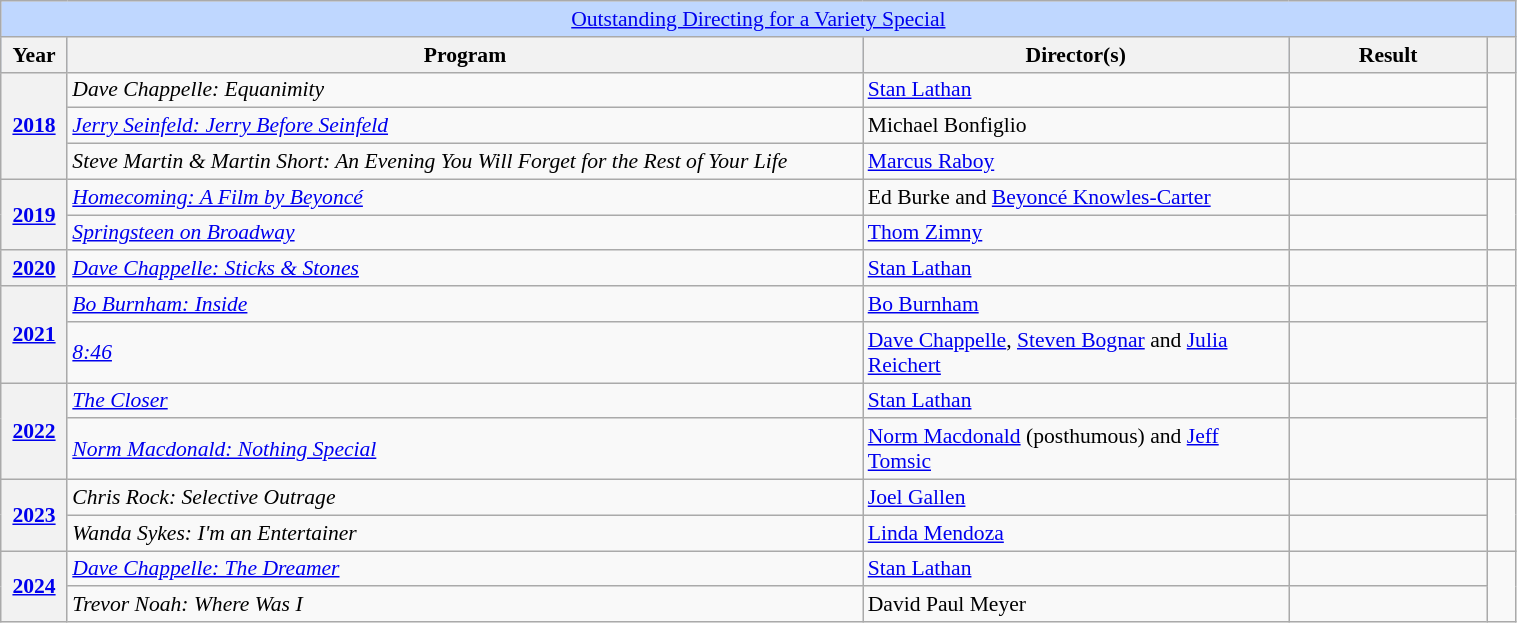<table class="wikitable plainrowheaders" style="font-size: 90%" width=80%>
<tr ---- bgcolor="#bfd7ff">
<td colspan=6 align=center><a href='#'>Outstanding Directing for a Variety Special</a></td>
</tr>
<tr ---- bgcolor="#bfd7ff">
<th scope="col" style="width:1%;">Year</th>
<th scope="col" style="width:28%;">Program</th>
<th scope="col" style="width:15%;">Director(s)</th>
<th scope="col" style="width:7%;">Result</th>
<th scope="col" style="width:1%;"></th>
</tr>
<tr>
<th scope=row rowspan="3"><a href='#'>2018</a></th>
<td><em>Dave Chappelle: Equanimity</em></td>
<td><a href='#'>Stan Lathan</a></td>
<td></td>
<td rowspan="3"></td>
</tr>
<tr>
<td><em><a href='#'>Jerry Seinfeld: Jerry Before Seinfeld</a></em></td>
<td>Michael Bonfiglio</td>
<td></td>
</tr>
<tr>
<td><em>Steve Martin & Martin Short: An Evening You Will Forget for the Rest of Your Life</em></td>
<td><a href='#'>Marcus Raboy</a></td>
<td></td>
</tr>
<tr>
<th scope=row  rowspan="2"><a href='#'>2019</a></th>
<td><em><a href='#'>Homecoming: A Film by Beyoncé</a></em></td>
<td>Ed Burke and <a href='#'>Beyoncé Knowles-Carter</a></td>
<td></td>
<td rowspan="2"></td>
</tr>
<tr>
<td><em><a href='#'>Springsteen on Broadway</a></em></td>
<td><a href='#'>Thom Zimny</a></td>
<td></td>
</tr>
<tr>
<th scope=row><a href='#'>2020</a></th>
<td><em><a href='#'>Dave Chappelle: Sticks & Stones</a></em></td>
<td><a href='#'>Stan Lathan</a></td>
<td></td>
<td></td>
</tr>
<tr>
<th scope=row  rowspan="2"><a href='#'>2021</a></th>
<td><em><a href='#'>Bo Burnham: Inside</a></em></td>
<td><a href='#'>Bo Burnham</a></td>
<td></td>
<td rowspan="2"></td>
</tr>
<tr>
<td><em><a href='#'>8:46</a></em></td>
<td><a href='#'>Dave Chappelle</a>, <a href='#'>Steven Bognar</a> and <a href='#'>Julia Reichert</a></td>
<td></td>
</tr>
<tr>
<th scope=row  rowspan="2"><a href='#'>2022</a></th>
<td><em><a href='#'>The Closer</a></em></td>
<td><a href='#'>Stan Lathan</a></td>
<td></td>
<td rowspan="2"></td>
</tr>
<tr>
<td><em><a href='#'>Norm Macdonald: Nothing Special</a></em></td>
<td><a href='#'>Norm Macdonald</a> (posthumous) and <a href='#'>Jeff Tomsic</a></td>
<td></td>
</tr>
<tr>
<th scope=row  rowspan="2"><a href='#'>2023</a></th>
<td><em>Chris Rock: Selective Outrage</em></td>
<td><a href='#'>Joel Gallen</a></td>
<td></td>
<td rowspan="2"></td>
</tr>
<tr>
<td><em>Wanda Sykes: I'm an Entertainer</em></td>
<td><a href='#'>Linda Mendoza</a></td>
<td></td>
</tr>
<tr>
<th scope=row rowspan="2"><a href='#'>2024</a></th>
<td><em><a href='#'>Dave Chappelle: The Dreamer</a></em></td>
<td><a href='#'>Stan Lathan</a></td>
<td></td>
<td rowspan="2"></td>
</tr>
<tr>
<td><em>Trevor Noah: Where Was I</em></td>
<td>David Paul Meyer</td>
<td></td>
</tr>
</table>
